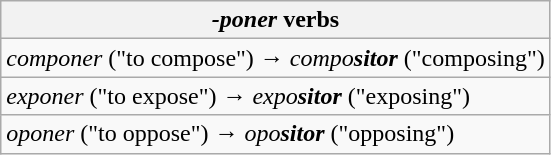<table class="wikitable">
<tr>
<th><em>-poner</em> verbs</th>
</tr>
<tr>
<td><em>componer</em> ("to compose") → <em>compo<strong>sitor</strong> </em> ("composing")</td>
</tr>
<tr>
<td><em>exponer</em> ("to expose") → <em>expo<strong>sitor</strong> </em> ("exposing")</td>
</tr>
<tr>
<td><em>oponer</em> ("to oppose") → <em>opo<strong>sitor</strong> </em> ("opposing")</td>
</tr>
</table>
